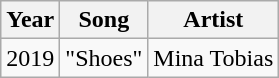<table class="wikitable sortable">
<tr>
<th>Year</th>
<th>Song</th>
<th>Artist</th>
</tr>
<tr>
<td>2019</td>
<td>"Shoes"</td>
<td>Mina Tobias</td>
</tr>
</table>
